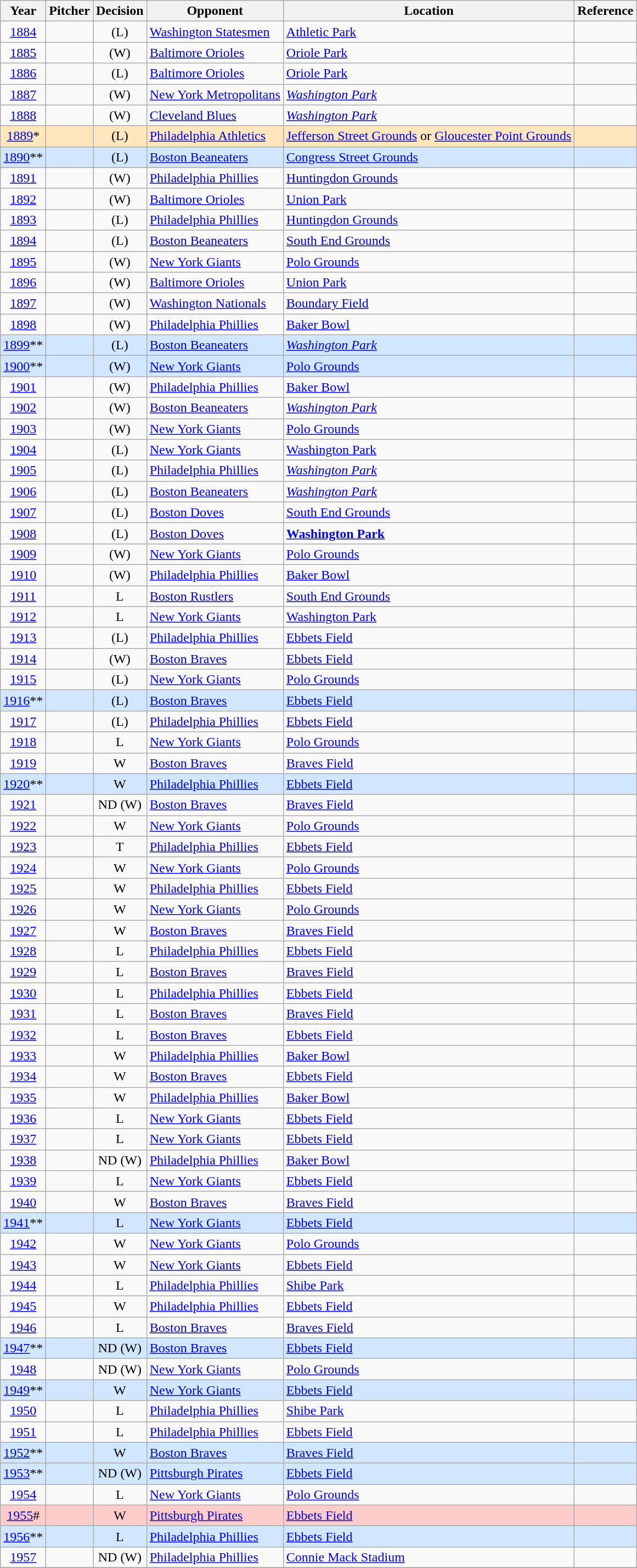<table class="wikitable sortable">
<tr>
<th>Year</th>
<th>Pitcher</th>
<th>Decision</th>
<th>Opponent</th>
<th>Location</th>
<th class="unsortable">Reference</th>
</tr>
<tr>
<td align="center"><a href='#'>1884</a></td>
<td></td>
<td align="center">(L)</td>
<td><a href='#'>Washington Statesmen</a></td>
<td><a href='#'>Athletic Park</a></td>
<td align="center"></td>
</tr>
<tr>
<td align="center"><a href='#'>1885</a></td>
<td></td>
<td align="center">(W)</td>
<td><a href='#'>Baltimore Orioles</a></td>
<td><a href='#'>Oriole Park</a></td>
<td align="center"></td>
</tr>
<tr>
<td align="center"><a href='#'>1886</a></td>
<td> </td>
<td align="center">(L)</td>
<td><a href='#'>Baltimore Orioles</a></td>
<td><a href='#'>Oriole Park</a></td>
<td align="center"></td>
</tr>
<tr>
<td align="center"><a href='#'>1887</a></td>
<td></td>
<td align="center">(W)</td>
<td><a href='#'>New York Metropolitans</a></td>
<td><em><a href='#'>Washington Park</a></em></td>
<td align="center"></td>
</tr>
<tr>
<td align="center"><a href='#'>1888</a></td>
<td></td>
<td align="center">(W)</td>
<td><a href='#'>Cleveland Blues</a></td>
<td><em><a href='#'>Washington Park</a></em></td>
<td align="center"></td>
</tr>
<tr>
<td style="background-color: #FFE6BD" align="center"><a href='#'>1889</a>*</td>
<td style="background-color: #FFE6BD"></td>
<td style="background-color: #FFE6BD" align="center">(L)</td>
<td style="background-color: #FFE6BD"><a href='#'>Philadelphia Athletics</a></td>
<td style="background-color: #FFE6BD"><a href='#'>Jefferson Street Grounds</a> or <a href='#'>Gloucester Point Grounds</a></td>
<td style="background-color: #FFE6BD" align="center"></td>
</tr>
<tr>
<td style="background-color: #D0E7FF" align="center"><a href='#'>1890</a>**</td>
<td style="background-color: #D0E7FF"> </td>
<td style="background-color: #D0E7FF" align="center">(L)</td>
<td style="background-color: #D0E7FF"><a href='#'>Boston Beaneaters</a></td>
<td style="background-color: #D0E7FF"><a href='#'>Congress Street Grounds</a></td>
<td style="background-color: #D0E7FF" align="center"></td>
</tr>
<tr>
<td align="center"><a href='#'>1891</a></td>
<td></td>
<td align="center">(W)</td>
<td><a href='#'>Philadelphia Phillies</a></td>
<td><a href='#'>Huntingdon Grounds</a></td>
<td align="center"></td>
</tr>
<tr>
<td align="center"><a href='#'>1892</a></td>
<td></td>
<td align="center">(W)</td>
<td><a href='#'>Baltimore Orioles</a></td>
<td><a href='#'>Union Park</a></td>
<td align="center"></td>
</tr>
<tr>
<td align="center"><a href='#'>1893</a></td>
<td></td>
<td align="center">(L)</td>
<td><a href='#'>Philadelphia Phillies</a></td>
<td><a href='#'>Huntingdon Grounds</a></td>
<td align="center"></td>
</tr>
<tr>
<td align="center"><a href='#'>1894</a></td>
<td></td>
<td align="center">(L)</td>
<td><a href='#'>Boston Beaneaters</a></td>
<td><a href='#'>South End Grounds</a></td>
<td align="center"></td>
</tr>
<tr>
<td align="center"><a href='#'>1895</a></td>
<td> </td>
<td align="center">(W)</td>
<td><a href='#'>New York Giants</a></td>
<td><a href='#'>Polo Grounds</a></td>
<td align="center"></td>
</tr>
<tr>
<td align="center"><a href='#'>1896</a></td>
<td> </td>
<td align="center">(W)</td>
<td><a href='#'>Baltimore Orioles</a></td>
<td><a href='#'>Union Park</a></td>
<td align="center"></td>
</tr>
<tr>
<td align="center"><a href='#'>1897</a></td>
<td></td>
<td align="center">(W)</td>
<td><a href='#'>Washington Nationals</a></td>
<td><a href='#'>Boundary Field</a></td>
<td align="center"></td>
</tr>
<tr>
<td align="center"><a href='#'>1898</a></td>
<td> </td>
<td align="center">(W)</td>
<td><a href='#'>Philadelphia Phillies</a></td>
<td><a href='#'>Baker Bowl</a></td>
<td align="center"></td>
</tr>
<tr>
<td style="background-color: #D0E7FF" align="center"><a href='#'>1899</a>**</td>
<td style="background-color: #D0E7FF"> </td>
<td style="background-color: #D0E7FF" align="center">(L)</td>
<td style="background-color: #D0E7FF"><a href='#'>Boston Beaneaters</a></td>
<td style="background-color: #D0E7FF"><em><a href='#'>Washington Park</a></em></td>
<td style="background-color: #D0E7FF" align="center"></td>
</tr>
<tr>
<td style="background-color: #D0E7FF" align="center"><a href='#'>1900</a>**</td>
<td style="background-color: #D0E7FF"> </td>
<td style="background-color: #D0E7FF" align="center">(W)</td>
<td style="background-color: #D0E7FF"><a href='#'>New York Giants</a></td>
<td style="background-color: #D0E7FF"><a href='#'>Polo Grounds</a></td>
<td style="background-color: #D0E7FF" align="center"></td>
</tr>
<tr>
<td align="center"><a href='#'>1901</a></td>
<td></td>
<td align="center">(W)</td>
<td><a href='#'>Philadelphia Phillies</a></td>
<td><a href='#'>Baker Bowl</a></td>
<td align="center"></td>
</tr>
<tr>
<td align="center"><a href='#'>1902</a></td>
<td> </td>
<td align="center">(W)</td>
<td><a href='#'>Boston Beaneaters</a></td>
<td><em><a href='#'>Washington Park</a></em></td>
<td align="center"></td>
</tr>
<tr>
<td align="center"><a href='#'>1903</a></td>
<td></td>
<td align="center">(W)</td>
<td><a href='#'>New York Giants</a></td>
<td><a href='#'>Polo Grounds</a></td>
<td align="center"></td>
</tr>
<tr>
<td align="center"><a href='#'>1904</a></td>
<td></td>
<td align="center">(L)</td>
<td><a href='#'>New York Giants</a></td>
<td><a href='#'>Washington Park</a></td>
<td align="center"></td>
</tr>
<tr>
<td align="center"><a href='#'>1905</a></td>
<td> </td>
<td align="center">(L)</td>
<td><a href='#'>Philadelphia Phillies</a></td>
<td><em><a href='#'>Washington Park</a></em></td>
<td align="center"></td>
</tr>
<tr>
<td align="center"><a href='#'>1906</a></td>
<td></td>
<td align="center">(L)</td>
<td><a href='#'>Boston Beaneaters</a></td>
<td><em><a href='#'>Washington Park</a></em></td>
<td align="center"></td>
</tr>
<tr>
<td align="center"><a href='#'>1907</a></td>
<td></td>
<td align="center">(L)</td>
<td><a href='#'>Boston Doves</a></td>
<td><a href='#'>South End Grounds</a></td>
<td align="center"></td>
</tr>
<tr>
<td align="center"><a href='#'>1908</a></td>
<td></td>
<td align="center">(L)</td>
<td><a href='#'>Boston Doves</a></td>
<td><strong><a href='#'>Washington Park</a><em></td>
<td align="center"></td>
</tr>
<tr>
<td align="center"><a href='#'>1909</a></td>
<td></td>
<td align="center">(W)</td>
<td><a href='#'>New York Giants</a></td>
<td><a href='#'>Polo Grounds</a></td>
<td align="center"></td>
</tr>
<tr>
<td align="center"><a href='#'>1910</a></td>
<td> </td>
<td align="center">(W)</td>
<td><a href='#'>Philadelphia Phillies</a></td>
<td><a href='#'>Baker Bowl</a></td>
<td align="center"></td>
</tr>
<tr>
<td align="center"><a href='#'>1911</a></td>
<td></td>
<td align="center">L</td>
<td><a href='#'>Boston Rustlers</a></td>
<td><a href='#'>South End Grounds</a></td>
<td align="center"></td>
</tr>
<tr>
<td align="center"><a href='#'>1912</a></td>
<td> </td>
<td align="center">L</td>
<td><a href='#'>New York Giants</a></td>
<td></em><a href='#'>Washington Park</a><em></td>
<td align="center"></td>
</tr>
<tr>
<td align="center"><a href='#'>1913</a></td>
<td> </td>
<td align="center">(L)</td>
<td><a href='#'>Philadelphia Phillies</a></td>
<td></em><a href='#'>Ebbets Field</a><em></td>
<td align="center"></td>
</tr>
<tr>
<td align="center"><a href='#'>1914</a></td>
<td></td>
<td align="center">(W)</td>
<td><a href='#'>Boston Braves</a></td>
<td></em><a href='#'>Ebbets Field</a><em></td>
<td align="center"></td>
</tr>
<tr>
<td align="center"><a href='#'>1915</a></td>
<td></td>
<td align="center">(L)</td>
<td><a href='#'>New York Giants</a></td>
<td><a href='#'>Polo Grounds</a></td>
<td align="center"></td>
</tr>
<tr>
<td style="background-color: #D0E7FF" align="center"><a href='#'>1916</a>**</td>
<td style="background-color: #D0E7FF"></td>
<td style="background-color: #D0E7FF" align="center">(L)</td>
<td style="background-color: #D0E7FF"><a href='#'>Boston Braves</a></td>
<td style="background-color: #D0E7FF"></em><a href='#'>Ebbets Field</a><em></td>
<td style="background-color: #D0E7FF" align="center"></td>
</tr>
<tr>
<td align="center"><a href='#'>1917</a></td>
<td></td>
<td align="center">(L)</td>
<td><a href='#'>Philadelphia Phillies</a></td>
<td></em><a href='#'>Ebbets Field</a><em></td>
<td align="center"></td>
</tr>
<tr>
<td align="center"><a href='#'>1918</a></td>
<td></td>
<td align="center">L</td>
<td><a href='#'>New York Giants</a></td>
<td><a href='#'>Polo Grounds</a></td>
<td align="center"></td>
</tr>
<tr>
<td align="center"><a href='#'>1919</a></td>
<td></td>
<td align="center">W</td>
<td><a href='#'>Boston Braves</a></td>
<td><a href='#'>Braves Field</a></td>
<td align="center"></td>
</tr>
<tr>
<td style="background-color: #D0E7FF" align="center"><a href='#'>1920</a>**</td>
<td style="background-color: #D0E7FF"> </td>
<td style="background-color: #D0E7FF" align="center">W</td>
<td style="background-color: #D0E7FF"><a href='#'>Philadelphia Phillies</a></td>
<td style="background-color: #D0E7FF"></em><a href='#'>Ebbets Field</a><em></td>
<td style="background-color: #D0E7FF" align="center"></td>
</tr>
<tr>
<td align="center"><a href='#'>1921</a></td>
<td> </td>
<td align="center">ND (W)</td>
<td><a href='#'>Boston Braves</a></td>
<td><a href='#'>Braves Field</a></td>
<td align="center"></td>
</tr>
<tr>
<td align="center"><a href='#'>1922</a></td>
<td></td>
<td align="center">W</td>
<td><a href='#'>New York Giants</a></td>
<td><a href='#'>Polo Grounds</a></td>
<td align="center"></td>
</tr>
<tr>
<td align="center"><a href='#'>1923</a></td>
<td> </td>
<td align="center">T</td>
<td><a href='#'>Philadelphia Phillies</a></td>
<td></em><a href='#'>Ebbets Field</a><em></td>
<td align="center"></td>
</tr>
<tr>
<td align="center"><a href='#'>1924</a></td>
<td> </td>
<td align="center">W</td>
<td><a href='#'>New York Giants</a></td>
<td><a href='#'>Polo Grounds</a></td>
<td align="center"></td>
</tr>
<tr>
<td align="center"><a href='#'>1925</a></td>
<td></td>
<td align="center">W</td>
<td><a href='#'>Philadelphia Phillies</a></td>
<td></em><a href='#'>Ebbets Field</a><em></td>
<td align="center"></td>
</tr>
<tr>
<td align="center"><a href='#'>1926</a></td>
<td></td>
<td align="center">W</td>
<td><a href='#'>New York Giants</a></td>
<td><a href='#'>Polo Grounds</a></td>
<td align="center"></td>
</tr>
<tr>
<td align="center"><a href='#'>1927</a></td>
<td> </td>
<td align="center">W</td>
<td><a href='#'>Boston Braves</a></td>
<td><a href='#'>Braves Field</a></td>
<td align="center"></td>
</tr>
<tr>
<td align="center"><a href='#'>1928</a></td>
<td> </td>
<td align="center">L</td>
<td><a href='#'>Philadelphia Phillies</a></td>
<td></em><a href='#'>Ebbets Field</a><em></td>
<td align="center"></td>
</tr>
<tr>
<td align="center"><a href='#'>1929</a></td>
<td></td>
<td align="center">L</td>
<td><a href='#'>Boston Braves</a></td>
<td><a href='#'>Braves Field</a></td>
<td align="center"></td>
</tr>
<tr>
<td align="center"><a href='#'>1930</a></td>
<td> </td>
<td align="center">L</td>
<td><a href='#'>Philadelphia Phillies</a></td>
<td></em><a href='#'>Ebbets Field</a><em></td>
<td align="center"></td>
</tr>
<tr>
<td align="center"><a href='#'>1931</a></td>
<td></td>
<td align="center">L</td>
<td><a href='#'>Boston Braves</a></td>
<td><a href='#'>Braves Field</a></td>
<td align="center"></td>
</tr>
<tr>
<td align="center"><a href='#'>1932</a></td>
<td></td>
<td align="center">L</td>
<td><a href='#'>Boston Braves</a></td>
<td></em><a href='#'>Ebbets Field</a><em></td>
<td align="center"></td>
</tr>
<tr>
<td align="center"><a href='#'>1933</a></td>
<td> </td>
<td align="center">W</td>
<td><a href='#'>Philadelphia Phillies</a></td>
<td><a href='#'>Baker Bowl</a></td>
<td align="center"></td>
</tr>
<tr>
<td align="center"><a href='#'>1934</a></td>
<td></td>
<td align="center">W</td>
<td><a href='#'>Boston Braves</a></td>
<td></em><a href='#'>Ebbets Field</a><em></td>
<td align="center"></td>
</tr>
<tr>
<td align="center"><a href='#'>1935</a></td>
<td> </td>
<td align="center">W</td>
<td><a href='#'>Philadelphia Phillies</a></td>
<td><a href='#'>Baker Bowl</a></td>
<td align="center"></td>
</tr>
<tr>
<td align="center"><a href='#'>1936</a></td>
<td></td>
<td align="center">L</td>
<td><a href='#'>New York Giants</a></td>
<td></em><a href='#'>Ebbets Field</a><em></td>
<td align="center"></td>
</tr>
<tr>
<td align="center"><a href='#'>1937</a></td>
<td> </td>
<td align="center">L</td>
<td><a href='#'>New York Giants</a></td>
<td></em><a href='#'>Ebbets Field</a><em></td>
<td align="center"></td>
</tr>
<tr>
<td align="center"><a href='#'>1938</a></td>
<td> </td>
<td align="center">ND (W)</td>
<td><a href='#'>Philadelphia Phillies</a></td>
<td><a href='#'>Baker Bowl</a></td>
<td align="center"></td>
</tr>
<tr>
<td align="center"><a href='#'>1939</a></td>
<td></td>
<td align="center">L</td>
<td><a href='#'>New York Giants</a></td>
<td></em><a href='#'>Ebbets Field</a><em></td>
<td align="center"></td>
</tr>
<tr>
<td align="center"><a href='#'>1940</a></td>
<td></td>
<td align="center">W</td>
<td><a href='#'>Boston Braves</a></td>
<td><a href='#'>Braves Field</a></td>
<td align="center"></td>
</tr>
<tr>
<td style="background-color: #D0E7FF" align="center"><a href='#'>1941</a>**</td>
<td style="background-color: #D0E7FF"> </td>
<td style="background-color: #D0E7FF" align="center">L</td>
<td style="background-color: #D0E7FF"><a href='#'>New York Giants</a></td>
<td style="background-color: #D0E7FF"></em><a href='#'>Ebbets Field</a><em></td>
<td style="background-color: #D0E7FF" align="center"></td>
</tr>
<tr>
<td align="center"><a href='#'>1942</a></td>
<td></td>
<td align="center">W</td>
<td><a href='#'>New York Giants</a></td>
<td><a href='#'>Polo Grounds</a></td>
<td align="center"></td>
</tr>
<tr>
<td align="center"><a href='#'>1943</a></td>
<td></td>
<td align="center">W</td>
<td><a href='#'>New York Giants</a></td>
<td></em><a href='#'>Ebbets Field</a><em></td>
<td align="center"></td>
</tr>
<tr>
<td align="center"><a href='#'>1944</a></td>
<td></td>
<td align="center">L</td>
<td><a href='#'>Philadelphia Phillies</a></td>
<td><a href='#'>Shibe Park</a></td>
<td align="center"></td>
</tr>
<tr>
<td align="center"><a href='#'>1945</a></td>
<td> </td>
<td align="center">W</td>
<td><a href='#'>Philadelphia Phillies</a></td>
<td></em><a href='#'>Ebbets Field</a><em></td>
<td align="center"></td>
</tr>
<tr>
<td align="center"><a href='#'>1946</a></td>
<td> </td>
<td align="center">L</td>
<td><a href='#'>Boston Braves</a></td>
<td><a href='#'>Braves Field</a></td>
<td align="center"></td>
</tr>
<tr>
<td style="background-color: #D0E7FF" align="center"><a href='#'>1947</a>**</td>
<td style="background-color: #D0E7FF"></td>
<td style="background-color: #D0E7FF" align="center">ND (W)</td>
<td style="background-color: #D0E7FF"><a href='#'>Boston Braves</a></td>
<td style="background-color: #D0E7FF"></em><a href='#'>Ebbets Field</a><em></td>
<td style="background-color: #D0E7FF" align="center"></td>
</tr>
<tr>
<td align="center"><a href='#'>1948</a></td>
<td></td>
<td align="center">ND (W)</td>
<td><a href='#'>New York Giants</a></td>
<td><a href='#'>Polo Grounds</a></td>
<td align="center"></td>
</tr>
<tr>
<td style="background-color: #D0E7FF" align="center"><a href='#'>1949</a>**</td>
<td style="background-color: #D0E7FF"> </td>
<td style="background-color: #D0E7FF" align="center">W</td>
<td style="background-color: #D0E7FF"><a href='#'>New York Giants</a></td>
<td style="background-color: #D0E7FF"></em><a href='#'>Ebbets Field</a><em></td>
<td style="background-color: #D0E7FF" align="center"></td>
</tr>
<tr>
<td align="center"><a href='#'>1950</a></td>
<td></td>
<td align="center">L</td>
<td><a href='#'>Philadelphia Phillies</a></td>
<td><a href='#'>Shibe Park</a></td>
<td align="center"></td>
</tr>
<tr>
<td align="center"><a href='#'>1951</a></td>
<td></td>
<td align="center">L</td>
<td><a href='#'>Philadelphia Phillies</a></td>
<td></em><a href='#'>Ebbets Field</a><em></td>
<td align="center"></td>
</tr>
<tr>
<td style="background-color: #D0E7FF" align="center"><a href='#'>1952</a>**</td>
<td style="background-color: #D0E7FF"></td>
<td style="background-color: #D0E7FF" align="center">W</td>
<td style="background-color: #D0E7FF"><a href='#'>Boston Braves</a></td>
<td style="background-color: #D0E7FF"><a href='#'>Braves Field</a></td>
<td style="background-color: #D0E7FF" align="center"></td>
</tr>
<tr>
<td style="background-color: #D0E7FF" align="center"><a href='#'>1953</a>**</td>
<td style="background-color: #D0E7FF"> </td>
<td style="background-color: #D0E7FF" align="center">ND (W)</td>
<td style="background-color: #D0E7FF"><a href='#'>Pittsburgh Pirates</a></td>
<td style="background-color: #D0E7FF"></em><a href='#'>Ebbets Field</a><em></td>
<td style="background-color: #D0E7FF" align="center"></td>
</tr>
<tr>
<td align="center"><a href='#'>1954</a></td>
<td> </td>
<td align="center">L</td>
<td><a href='#'>New York Giants</a></td>
<td><a href='#'>Polo Grounds</a></td>
<td align="center"></td>
</tr>
<tr>
<td style="background-color: #FFCCCC" align="center"><a href='#'>1955</a>#</td>
<td style="background-color: #FFCCCC"> </td>
<td style="background-color: #FFCCCC" align="center">W</td>
<td style="background-color: #FFCCCC"><a href='#'>Pittsburgh Pirates</a></td>
<td style="background-color: #FFCCCC"></em><a href='#'>Ebbets Field</a><em></td>
<td style="background-color: #FFCCCC" align="center"></td>
</tr>
<tr>
<td style="background-color: #D0E7FF" align="center"><a href='#'>1956</a>**</td>
<td style="background-color: #D0E7FF"> </td>
<td style="background-color: #D0E7FF" align="center">L</td>
<td style="background-color: #D0E7FF"><a href='#'>Philadelphia Phillies</a></td>
<td style="background-color: #D0E7FF"></em><a href='#'>Ebbets Field</a><em></td>
<td style="background-color: #D0E7FF" align="center"></td>
</tr>
<tr>
<td align="center"><a href='#'>1957</a></td>
<td> </td>
<td align="center">ND (W)</td>
<td><a href='#'>Philadelphia Phillies</a></td>
<td><a href='#'>Connie Mack Stadium</a></td>
<td align="center"></td>
</tr>
<tr>
</tr>
</table>
